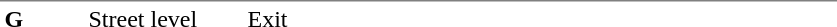<table table border=0 cellspacing=0 cellpadding=3>
<tr>
<td style="border-top:solid 1px gray;" width=50 valign=top><strong>G</strong></td>
<td style="border-top:solid 1px gray;" width=100 valign=top>Street level</td>
<td style="border-top:solid 1px gray;" width=390 valign=top>Exit</td>
</tr>
</table>
